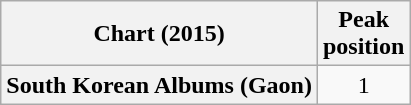<table class="wikitable plainrowheaders" style="text-align:center">
<tr>
<th>Chart (2015)</th>
<th>Peak<br>position</th>
</tr>
<tr>
<th scope="row">South Korean Albums (Gaon)</th>
<td>1</td>
</tr>
</table>
